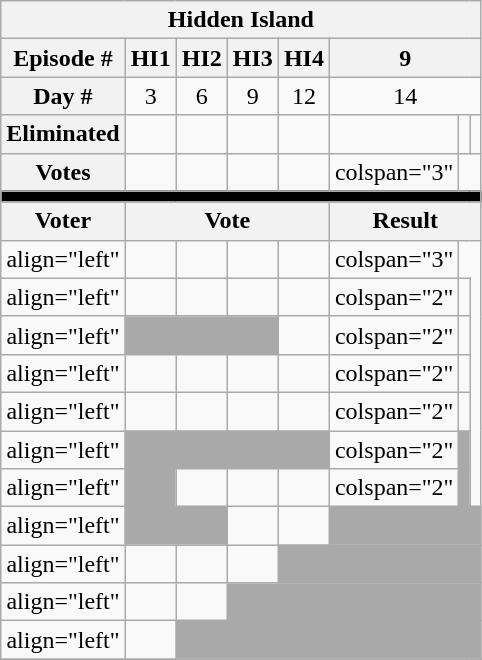<table class="wikitable" style="text-align:center">
<tr>
<th colspan=12>Hidden Island</th>
</tr>
<tr>
<th>Episode #</th>
<th>HI1</th>
<th>HI2</th>
<th>HI3</th>
<th>HI4</th>
<th colspan=3>9</th>
</tr>
<tr>
<th>Day #</th>
<td>3</td>
<td>6</td>
<td>9</td>
<td>12</td>
<td colspan="3">14</td>
</tr>
<tr>
<th>Eliminated</th>
<td></td>
<td></td>
<td></td>
<td></td>
<td></td>
<td></td>
<td></td>
</tr>
<tr>
<th>Votes</th>
<td></td>
<td></td>
<td></td>
<td></td>
<td>colspan="3" </td>
</tr>
<tr>
<td bgcolor=black colspan=8></td>
</tr>
<tr>
<th>Voter</th>
<th colspan=4>Vote</th>
<th colspan="3">Result</th>
</tr>
<tr>
<td>align="left" </td>
<td></td>
<td></td>
<td></td>
<td></td>
<td>colspan="3" </td>
</tr>
<tr>
<td>align="left" </td>
<td></td>
<td></td>
<td></td>
<td></td>
<td>colspan="2" </td>
<td></td>
</tr>
<tr>
<td>align="left" </td>
<td colspan=3 bgcolor="darkgray"></td>
<td></td>
<td>colspan="2" </td>
<td></td>
</tr>
<tr>
<td>align="left" </td>
<td></td>
<td></td>
<td></td>
<td></td>
<td>colspan="2" </td>
<td></td>
</tr>
<tr>
<td>align="left" </td>
<td></td>
<td></td>
<td></td>
<td></td>
<td>colspan="2" </td>
<td></td>
</tr>
<tr>
<td>align="left" </td>
<td colspan=4 bgcolor="darkgray"></td>
<td>colspan="2" </td>
<td bgcolor="darkgray"></td>
</tr>
<tr>
<td>align="left" </td>
<td bgcolor="darkgray"></td>
<td></td>
<td></td>
<td></td>
<td>colspan="2" </td>
<td bgcolor="darkgray"></td>
</tr>
<tr>
<td>align="left" </td>
<td bgcolor="darkgray" colspan=2></td>
<td></td>
<td></td>
<td bgcolor="darkgray" colspan=3></td>
</tr>
<tr>
<td>align="left" </td>
<td></td>
<td></td>
<td></td>
<td bgcolor="darkgray" colspan=4></td>
</tr>
<tr>
<td>align="left" </td>
<td></td>
<td></td>
<td bgcolor="darkgray" colspan=5></td>
</tr>
<tr>
<td>align="left" </td>
<td></td>
<td bgcolor="darkgray" colspan=6></td>
</tr>
<tr>
</tr>
</table>
